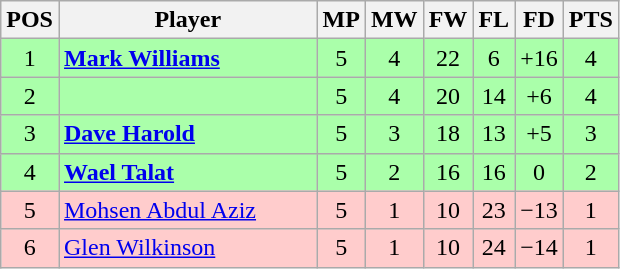<table class="wikitable" style="text-align: center;">
<tr>
<th width=20>POS</th>
<th width=165>Player</th>
<th width=20>MP</th>
<th width=20>MW</th>
<th width=20>FW</th>
<th width=20>FL</th>
<th width=20>FD</th>
<th width=20>PTS</th>
</tr>
<tr style="background:#aaffaa;">
<td>1</td>
<td style="text-align:left;"> <strong><a href='#'>Mark Williams</a></strong></td>
<td>5</td>
<td>4</td>
<td>22</td>
<td>6</td>
<td>+16</td>
<td>4</td>
</tr>
<tr style="background:#aaffaa;">
<td>2</td>
<td style="text-align:left;"></td>
<td>5</td>
<td>4</td>
<td>20</td>
<td>14</td>
<td>+6</td>
<td>4</td>
</tr>
<tr style="background:#aaffaa;">
<td>3</td>
<td style="text-align:left;"> <strong><a href='#'>Dave Harold</a></strong></td>
<td>5</td>
<td>3</td>
<td>18</td>
<td>13</td>
<td>+5</td>
<td>3</td>
</tr>
<tr style="background:#aaffaa;">
<td>4</td>
<td style="text-align:left;"> <strong><a href='#'>Wael Talat</a></strong></td>
<td>5</td>
<td>2</td>
<td>16</td>
<td>16</td>
<td>0</td>
<td>2</td>
</tr>
<tr style="background:#fcc;">
<td>5</td>
<td style="text-align:left;"> <a href='#'>Mohsen Abdul Aziz</a></td>
<td>5</td>
<td>1</td>
<td>10</td>
<td>23</td>
<td>−13</td>
<td>1</td>
</tr>
<tr style="background:#fcc;">
<td>6</td>
<td style="text-align:left;"> <a href='#'>Glen Wilkinson</a></td>
<td>5</td>
<td>1</td>
<td>10</td>
<td>24</td>
<td>−14</td>
<td>1</td>
</tr>
</table>
